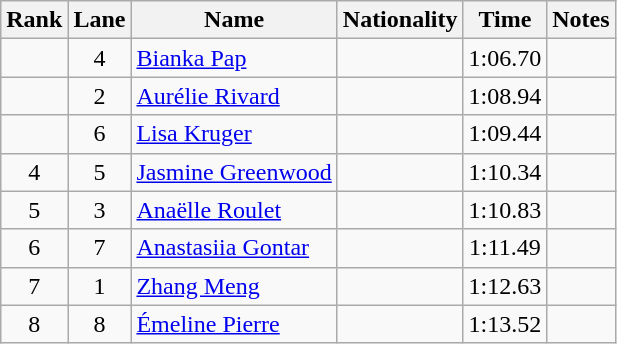<table class="wikitable sortable" style="text-align:center">
<tr>
<th>Rank</th>
<th>Lane</th>
<th>Name</th>
<th>Nationality</th>
<th>Time</th>
<th>Notes</th>
</tr>
<tr>
<td></td>
<td>4</td>
<td align=left><a href='#'>Bianka Pap</a></td>
<td align=left></td>
<td>1:06.70</td>
<td></td>
</tr>
<tr>
<td></td>
<td>2</td>
<td align=left><a href='#'>Aurélie Rivard</a></td>
<td align=left></td>
<td>1:08.94</td>
<td></td>
</tr>
<tr>
<td></td>
<td>6</td>
<td align=left><a href='#'>Lisa Kruger</a></td>
<td align=left></td>
<td>1:09.44</td>
<td></td>
</tr>
<tr>
<td>4</td>
<td>5</td>
<td align=left><a href='#'>Jasmine Greenwood</a></td>
<td align=left></td>
<td>1:10.34</td>
<td></td>
</tr>
<tr>
<td>5</td>
<td>3</td>
<td align=left><a href='#'>Anaëlle Roulet</a></td>
<td align=left></td>
<td>1:10.83</td>
<td></td>
</tr>
<tr>
<td>6</td>
<td>7</td>
<td align=left><a href='#'>Anastasiia Gontar</a></td>
<td align=left></td>
<td>1:11.49</td>
<td></td>
</tr>
<tr>
<td>7</td>
<td>1</td>
<td align=left><a href='#'>Zhang Meng</a></td>
<td align=left></td>
<td>1:12.63</td>
<td></td>
</tr>
<tr>
<td>8</td>
<td>8</td>
<td align=left><a href='#'>Émeline Pierre</a></td>
<td align=left></td>
<td>1:13.52</td>
<td></td>
</tr>
</table>
